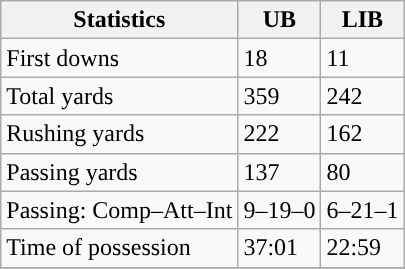<table class="wikitable" style="float: left;">
<tr>
<th>Statistics</th>
<th>UB</th>
<th>LIB</th>
</tr>
<tr>
<td>First downs</td>
<td>18</td>
<td>11</td>
</tr>
<tr>
<td>Total yards</td>
<td>359</td>
<td>242</td>
</tr>
<tr>
<td>Rushing yards</td>
<td>222</td>
<td>162</td>
</tr>
<tr>
<td>Passing yards</td>
<td>137</td>
<td>80</td>
</tr>
<tr>
<td>Passing: Comp–Att–Int</td>
<td>9–19–0</td>
<td>6–21–1</td>
</tr>
<tr>
<td>Time of possession</td>
<td>37:01</td>
<td>22:59</td>
</tr>
<tr>
</tr>
</table>
